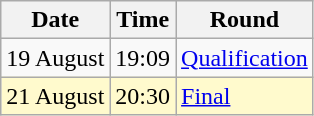<table class="wikitable">
<tr>
<th>Date</th>
<th>Time</th>
<th>Round</th>
</tr>
<tr>
<td>19 August</td>
<td>19:09</td>
<td><a href='#'>Qualification</a></td>
</tr>
<tr style=background:lemonchiffon>
<td>21 August</td>
<td>20:30</td>
<td><a href='#'>Final</a></td>
</tr>
</table>
